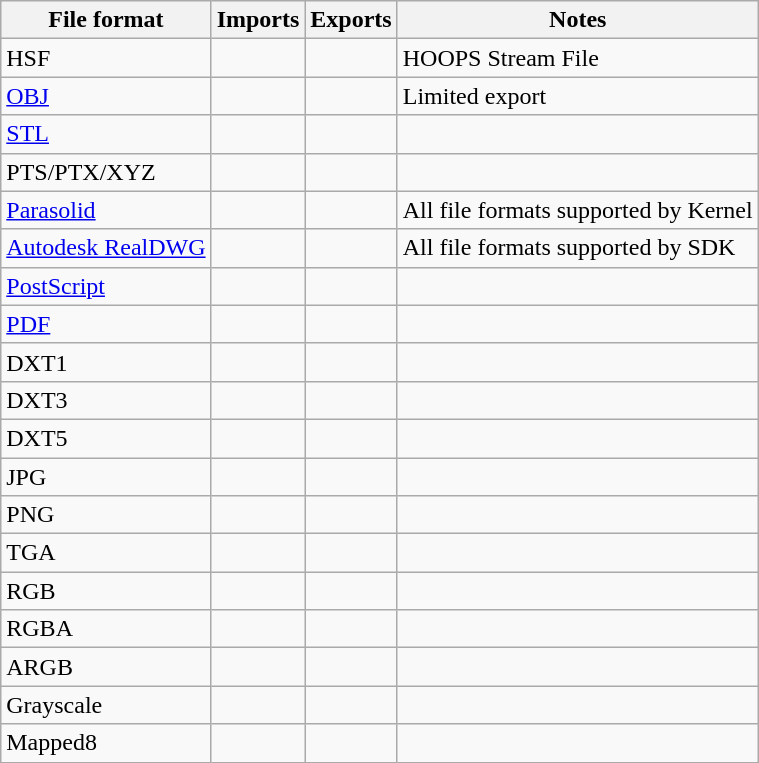<table class="wikitable">
<tr>
<th>File format</th>
<th>Imports</th>
<th>Exports</th>
<th>Notes</th>
</tr>
<tr>
<td>HSF</td>
<td></td>
<td></td>
<td>HOOPS Stream File</td>
</tr>
<tr>
<td><a href='#'>OBJ</a></td>
<td></td>
<td></td>
<td>Limited export</td>
</tr>
<tr>
<td><a href='#'>STL</a></td>
<td></td>
<td></td>
<td></td>
</tr>
<tr>
<td>PTS/PTX/XYZ</td>
<td></td>
<td></td>
<td></td>
</tr>
<tr>
<td><a href='#'>Parasolid</a></td>
<td></td>
<td></td>
<td>All file formats supported by Kernel</td>
</tr>
<tr>
<td><a href='#'>Autodesk RealDWG</a></td>
<td></td>
<td></td>
<td>All file formats supported by SDK</td>
</tr>
<tr>
<td><a href='#'>PostScript</a></td>
<td></td>
<td></td>
<td></td>
</tr>
<tr>
<td><a href='#'>PDF</a></td>
<td></td>
<td></td>
<td></td>
</tr>
<tr>
<td>DXT1</td>
<td></td>
<td></td>
<td></td>
</tr>
<tr>
<td>DXT3</td>
<td></td>
<td></td>
<td></td>
</tr>
<tr>
<td>DXT5</td>
<td></td>
<td></td>
<td></td>
</tr>
<tr>
<td>JPG</td>
<td></td>
<td></td>
<td></td>
</tr>
<tr>
<td>PNG</td>
<td></td>
<td></td>
<td></td>
</tr>
<tr>
<td>TGA</td>
<td></td>
<td></td>
<td></td>
</tr>
<tr>
<td>RGB</td>
<td></td>
<td></td>
<td></td>
</tr>
<tr>
<td>RGBA</td>
<td></td>
<td></td>
<td></td>
</tr>
<tr>
<td>ARGB</td>
<td></td>
<td></td>
<td></td>
</tr>
<tr>
<td>Grayscale</td>
<td></td>
<td></td>
<td></td>
</tr>
<tr>
<td>Mapped8</td>
<td></td>
<td></td>
<td></td>
</tr>
</table>
